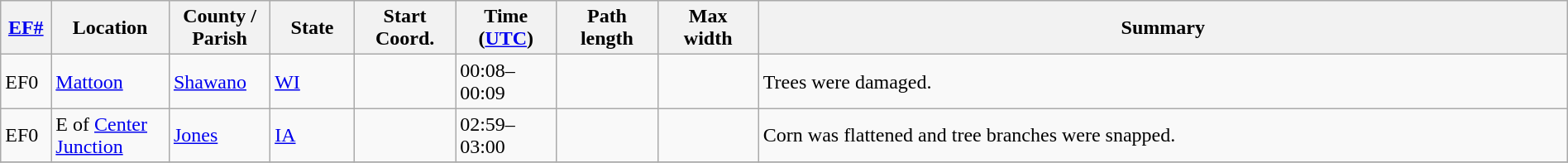<table class="wikitable sortable" style="width:100%;">
<tr>
<th scope="col" style="width:3%; text-align:center;"><a href='#'>EF#</a></th>
<th scope="col" style="width:7%; text-align:center;" class="unsortable">Location</th>
<th scope="col" style="width:6%; text-align:center;" class="unsortable">County / Parish</th>
<th scope="col" style="width:5%; text-align:center;">State</th>
<th scope="col" style="width:6%; text-align:center;">Start Coord.</th>
<th scope="col" style="width:6%; text-align:center;">Time (<a href='#'>UTC</a>)</th>
<th scope="col" style="width:6%; text-align:center;">Path length</th>
<th scope="col" style="width:6%; text-align:center;">Max width</th>
<th scope="col" class="unsortable" style="width:48%; text-align:center;">Summary</th>
</tr>
<tr>
<td bgcolor=>EF0</td>
<td><a href='#'>Mattoon</a></td>
<td><a href='#'>Shawano</a></td>
<td><a href='#'>WI</a></td>
<td></td>
<td>00:08–00:09</td>
<td></td>
<td></td>
<td>Trees were damaged.</td>
</tr>
<tr>
<td bgcolor=>EF0</td>
<td>E of <a href='#'>Center Junction</a></td>
<td><a href='#'>Jones</a></td>
<td><a href='#'>IA</a></td>
<td></td>
<td>02:59–03:00</td>
<td></td>
<td></td>
<td>Corn was flattened and tree branches were snapped.</td>
</tr>
<tr>
</tr>
</table>
